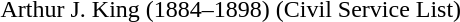<table>
<tr>
<td>Arthur J. King (1884–1898) (Civil Service List)</td>
</tr>
</table>
